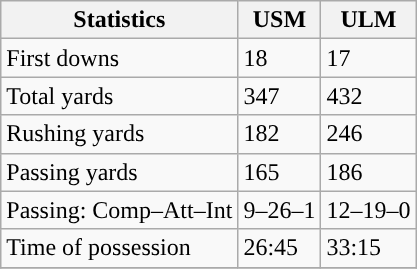<table class="wikitable" style="float: left;">
<tr>
<th>Statistics</th>
<th>USM</th>
<th>ULM</th>
</tr>
<tr>
<td>First downs</td>
<td>18</td>
<td>17</td>
</tr>
<tr>
<td>Total yards</td>
<td>347</td>
<td>432</td>
</tr>
<tr>
<td>Rushing yards</td>
<td>182</td>
<td>246</td>
</tr>
<tr>
<td>Passing yards</td>
<td>165</td>
<td>186</td>
</tr>
<tr>
<td>Passing: Comp–Att–Int</td>
<td>9–26–1</td>
<td>12–19–0</td>
</tr>
<tr>
<td>Time of possession</td>
<td>26:45</td>
<td>33:15</td>
</tr>
<tr>
</tr>
</table>
